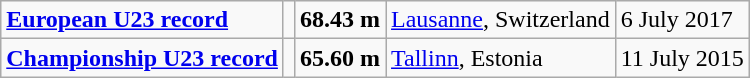<table class="wikitable">
<tr>
<td><strong><a href='#'>European U23 record</a></strong></td>
<td></td>
<td><strong>68.43 m</strong></td>
<td><a href='#'>Lausanne</a>, Switzerland</td>
<td>6 July 2017</td>
</tr>
<tr>
<td><strong><a href='#'>Championship U23 record</a></strong></td>
<td></td>
<td><strong>65.60 m</strong></td>
<td><a href='#'>Tallinn</a>, Estonia</td>
<td>11 July 2015</td>
</tr>
</table>
